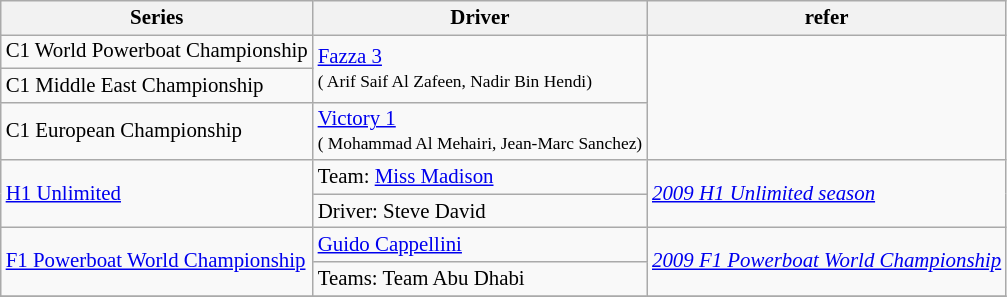<table class="wikitable" style="font-size: 87%;">
<tr>
<th>Series</th>
<th>Driver</th>
<th>refer</th>
</tr>
<tr>
<td>C1 World Powerboat Championship</td>
<td rowspan=2> <a href='#'>Fazza 3</a><br><small>( Arif Saif Al Zafeen,  Nadir Bin Hendi)</small></td>
<td rowspan=3></td>
</tr>
<tr>
<td>C1 Middle East Championship</td>
</tr>
<tr>
<td>C1 European Championship</td>
<td> <a href='#'>Victory 1</a><br><small>( Mohammad Al Mehairi,  Jean-Marc Sanchez)</small></td>
</tr>
<tr>
<td rowspan=2><a href='#'>H1 Unlimited</a></td>
<td>Team:  <a href='#'>Miss Madison</a></td>
<td rowspan=2><em><a href='#'>2009 H1 Unlimited season</a></em></td>
</tr>
<tr>
<td>Driver:  Steve David</td>
</tr>
<tr>
<td rowspan=2><a href='#'>F1 Powerboat World Championship</a></td>
<td> <a href='#'>Guido Cappellini</a></td>
<td rowspan=2><em><a href='#'>2009 F1 Powerboat World Championship</a></em></td>
</tr>
<tr>
<td>Teams:  Team Abu Dhabi</td>
</tr>
<tr>
</tr>
</table>
